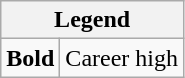<table class="wikitable mw-collapsible mw-collapsed">
<tr>
<th colspan="2">Legend</th>
</tr>
<tr>
<td><strong>Bold</strong></td>
<td>Career high</td>
</tr>
</table>
